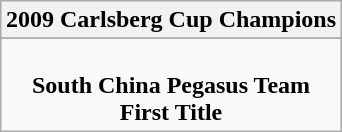<table class="wikitable" style="text-align: center; margin: 0 auto;">
<tr>
<th>2009 Carlsberg Cup Champions</th>
</tr>
<tr>
</tr>
<tr>
<td><br><strong>South China Pegasus Team</strong><br><strong>First Title</strong></td>
</tr>
</table>
